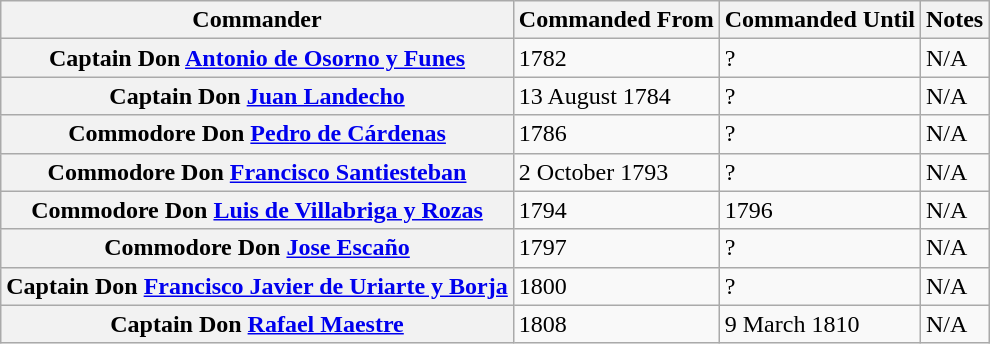<table class="wikitable">
<tr>
<th scope="col">Commander</th>
<th scope="col">Commanded From</th>
<th scope="col">Commanded Until</th>
<th scope="col">Notes</th>
</tr>
<tr>
<th scope="row">Captain Don <a href='#'>Antonio de Osorno y Funes</a></th>
<td>1782</td>
<td>?</td>
<td>N/A</td>
</tr>
<tr>
<th scope="row">Captain Don <a href='#'>Juan Landecho</a></th>
<td>13 August 1784</td>
<td>?</td>
<td>N/A</td>
</tr>
<tr>
<th scope="row">Commodore Don <a href='#'>Pedro de Cárdenas</a></th>
<td>1786</td>
<td>?</td>
<td>N/A</td>
</tr>
<tr>
<th scope="row">Commodore Don <a href='#'>Francisco Santiesteban</a></th>
<td>2 October 1793</td>
<td>?</td>
<td>N/A</td>
</tr>
<tr>
<th scope="row">Commodore Don <a href='#'>Luis de Villabriga y Rozas</a></th>
<td>1794</td>
<td>1796</td>
<td>N/A</td>
</tr>
<tr>
<th scope="row">Commodore Don <a href='#'>Jose Escaño</a></th>
<td>1797</td>
<td>?</td>
<td>N/A</td>
</tr>
<tr>
<th scope="row">Captain Don <a href='#'>Francisco Javier de Uriarte y Borja</a></th>
<td>1800</td>
<td>?</td>
<td>N/A</td>
</tr>
<tr>
<th scope="row">Captain Don <a href='#'>Rafael Maestre</a></th>
<td>1808</td>
<td>9 March 1810</td>
<td>N/A</td>
</tr>
</table>
